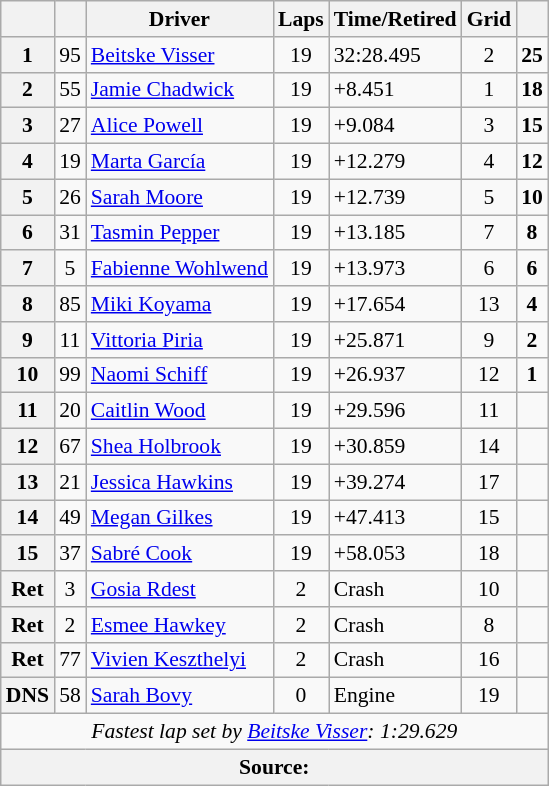<table class="wikitable" style="font-size: 90%;">
<tr>
<th></th>
<th></th>
<th>Driver</th>
<th>Laps</th>
<th>Time/Retired</th>
<th>Grid</th>
<th></th>
</tr>
<tr>
<th>1</th>
<td align="center">95</td>
<td> <a href='#'>Beitske Visser</a></td>
<td align="center">19</td>
<td>32:28.495</td>
<td align="center">2</td>
<td align="center"><strong>25</strong></td>
</tr>
<tr>
<th>2</th>
<td align="center">55</td>
<td> <a href='#'>Jamie Chadwick</a></td>
<td align="center">19</td>
<td>+8.451</td>
<td align="center">1</td>
<td align="center"><strong>18</strong></td>
</tr>
<tr>
<th>3</th>
<td align="center">27</td>
<td> <a href='#'>Alice Powell</a></td>
<td align="center">19</td>
<td>+9.084</td>
<td align="center">3</td>
<td align="center"><strong>15</strong></td>
</tr>
<tr>
<th>4</th>
<td align="center">19</td>
<td> <a href='#'>Marta García</a></td>
<td align="center">19</td>
<td>+12.279</td>
<td align="center">4</td>
<td align="center"><strong>12</strong></td>
</tr>
<tr>
<th>5</th>
<td align="center">26</td>
<td> <a href='#'>Sarah Moore</a></td>
<td align="center">19</td>
<td>+12.739</td>
<td align="center">5</td>
<td align="center"><strong>10</strong></td>
</tr>
<tr>
<th>6</th>
<td align="center">31</td>
<td> <a href='#'>Tasmin Pepper</a></td>
<td align="center">19</td>
<td>+13.185</td>
<td align="center">7</td>
<td align="center"><strong>8</strong></td>
</tr>
<tr>
<th>7</th>
<td align="center">5</td>
<td> <a href='#'>Fabienne Wohlwend</a></td>
<td align="center">19</td>
<td>+13.973</td>
<td align="center">6</td>
<td align="center"><strong>6</strong></td>
</tr>
<tr>
<th>8</th>
<td align="center">85</td>
<td> <a href='#'>Miki Koyama</a></td>
<td align="center">19</td>
<td>+17.654</td>
<td align="center">13</td>
<td align="center"><strong>4</strong></td>
</tr>
<tr>
<th>9</th>
<td align="center">11</td>
<td> <a href='#'>Vittoria Piria</a></td>
<td align="center">19</td>
<td>+25.871</td>
<td align="center">9</td>
<td align="center"><strong>2</strong></td>
</tr>
<tr>
<th>10</th>
<td align="center">99</td>
<td> <a href='#'>Naomi Schiff</a></td>
<td align="center">19</td>
<td>+26.937</td>
<td align="center">12</td>
<td align="center"><strong>1</strong></td>
</tr>
<tr>
<th>11</th>
<td align="center">20</td>
<td> <a href='#'>Caitlin Wood</a></td>
<td align="center">19</td>
<td>+29.596</td>
<td align="center">11</td>
<td></td>
</tr>
<tr>
<th>12</th>
<td align="center">67</td>
<td> <a href='#'>Shea Holbrook</a></td>
<td align="center">19</td>
<td>+30.859</td>
<td align="center">14</td>
<td></td>
</tr>
<tr>
<th>13</th>
<td align="center">21</td>
<td> <a href='#'>Jessica Hawkins</a></td>
<td align="center">19</td>
<td>+39.274</td>
<td align="center">17</td>
<td></td>
</tr>
<tr>
<th>14</th>
<td align="center">49</td>
<td> <a href='#'>Megan Gilkes</a></td>
<td align="center">19</td>
<td>+47.413</td>
<td align="center">15</td>
<td></td>
</tr>
<tr>
<th>15</th>
<td align="center">37</td>
<td> <a href='#'>Sabré Cook</a></td>
<td align="center">19</td>
<td>+58.053</td>
<td align="center">18</td>
<td></td>
</tr>
<tr>
<th>Ret</th>
<td align="center">3</td>
<td> <a href='#'>Gosia Rdest</a></td>
<td align="center">2</td>
<td>Crash</td>
<td align="center">10</td>
<td></td>
</tr>
<tr>
<th>Ret</th>
<td align="center">2</td>
<td> <a href='#'>Esmee Hawkey</a></td>
<td align="center">2</td>
<td>Crash</td>
<td align="center">8</td>
<td></td>
</tr>
<tr>
<th>Ret</th>
<td align="center">77</td>
<td> <a href='#'>Vivien Keszthelyi</a></td>
<td align="center">2</td>
<td>Crash</td>
<td align="center">16</td>
<td></td>
</tr>
<tr>
<th>DNS</th>
<td align="center">58</td>
<td> <a href='#'>Sarah Bovy</a></td>
<td align="center">0</td>
<td>Engine</td>
<td align="center">19</td>
<td></td>
</tr>
<tr>
<td colspan=7 align=center><em>Fastest lap set by <a href='#'>Beitske Visser</a>: 1:29.629</em></td>
</tr>
<tr>
<th colspan=7>Source:</th>
</tr>
</table>
